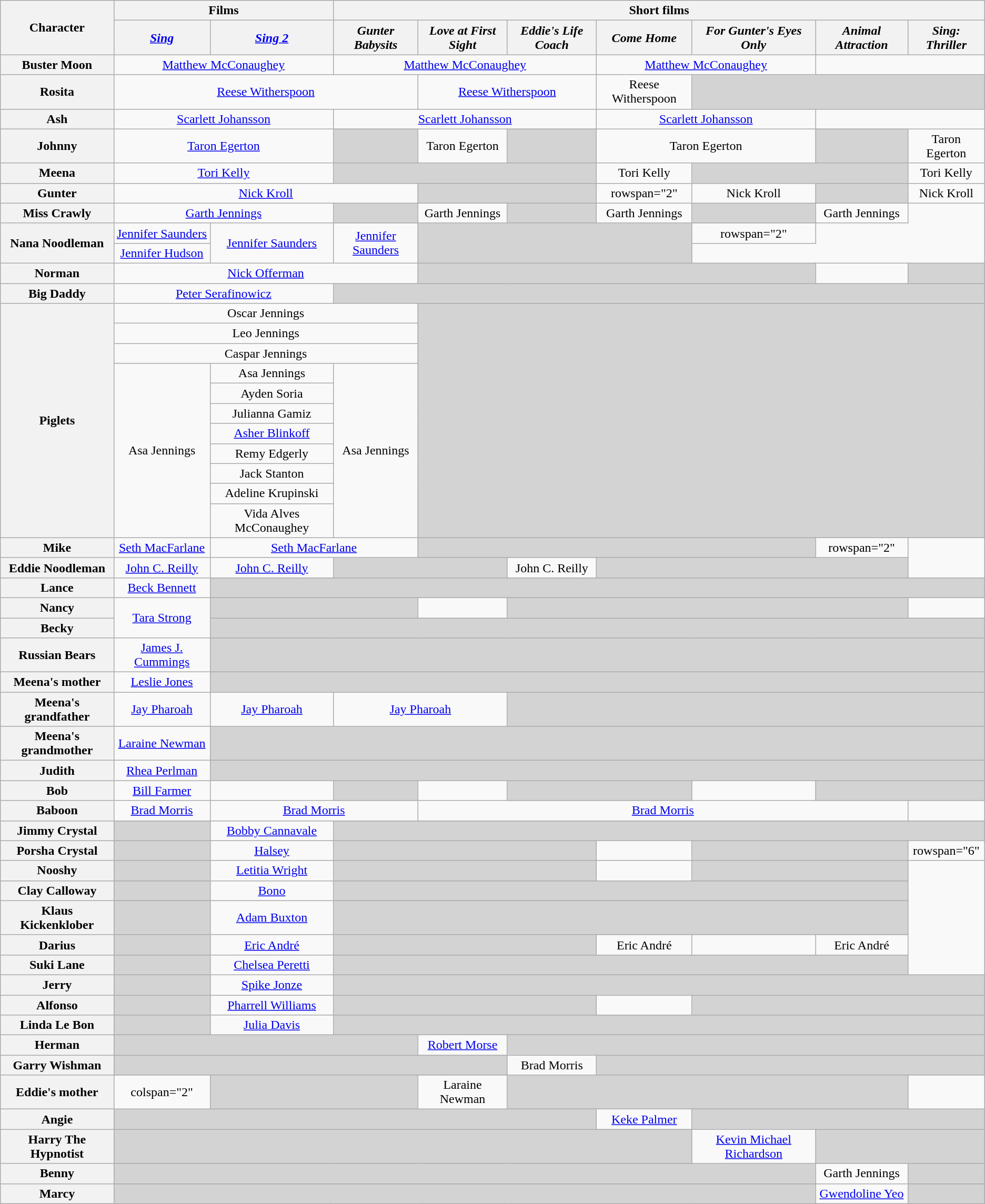<table class="wikitable" style="text-align:center;">
<tr>
<th rowspan="2">Character</th>
<th colspan="2">Films</th>
<th colspan="7">Short films</th>
</tr>
<tr>
<th><em><a href='#'>Sing</a></em></th>
<th><em><a href='#'>Sing 2</a></em></th>
<th><em>Gunter Babysits</em></th>
<th><em>Love at First Sight</em></th>
<th><em>Eddie's Life Coach</em></th>
<th><em>Come Home</em></th>
<th><em>For Gunter's Eyes Only</em></th>
<th><em>Animal Attraction</em></th>
<th><em>Sing: Thriller</em></th>
</tr>
<tr>
<th>Buster Moon</th>
<td colspan="2"><a href='#'>Matthew McConaughey</a></td>
<td colspan="3"><a href='#'>Matthew McConaughey</a></td>
<td colspan="2"><a href='#'>Matthew McConaughey</a></td>
</tr>
<tr>
<th>Rosita</th>
<td colspan="3"><a href='#'>Reese Witherspoon</a></td>
<td colspan="2"><a href='#'>Reese Witherspoon</a></td>
<td>Reese Witherspoon</td>
<td colspan="3" style="background:lightgrey;"></td>
</tr>
<tr>
<th>Ash</th>
<td colspan="2"><a href='#'>Scarlett Johansson</a></td>
<td colspan="3"><a href='#'>Scarlett Johansson</a></td>
<td colspan="2"><a href='#'>Scarlett Johansson</a></td>
</tr>
<tr>
<th>Johnny</th>
<td colspan="2"><a href='#'>Taron Egerton</a></td>
<td style="background:lightgrey;"></td>
<td>Taron Egerton</td>
<td style="background:lightgrey;"></td>
<td colspan="2">Taron Egerton</td>
<td style="background:lightgrey;"></td>
<td>Taron Egerton</td>
</tr>
<tr>
<th>Meena</th>
<td colspan="2"><a href='#'>Tori Kelly</a></td>
<td colspan="3" style="background:lightgrey;"></td>
<td>Tori Kelly</td>
<td colspan="2" style="background:lightgrey;"></td>
<td>Tori Kelly</td>
</tr>
<tr>
<th>Gunter</th>
<td colspan="3"><a href='#'>Nick Kroll</a></td>
<td colspan="2" style="background:lightgrey;"></td>
<td>rowspan="2" </td>
<td>Nick Kroll</td>
<td style="background:lightgrey;"></td>
<td>Nick Kroll</td>
</tr>
<tr>
<th>Miss Crawly</th>
<td colspan="2"><a href='#'>Garth Jennings</a></td>
<td style="background:lightgrey;"></td>
<td>Garth Jennings</td>
<td style="background:lightgrey;"></td>
<td>Garth Jennings</td>
<td style="background:lightgrey;"></td>
<td>Garth Jennings</td>
</tr>
<tr>
<th rowspan="2">Nana Noodleman</th>
<td><a href='#'>Jennifer Saunders</a></td>
<td rowspan="2"><a href='#'>Jennifer Saunders</a></td>
<td rowspan="2"><a href='#'>Jennifer Saunders</a></td>
<td rowspan="2" colspan="3" style="background:lightgrey;"></td>
<td>rowspan="2" </td>
</tr>
<tr>
<td><a href='#'>Jennifer Hudson</a></td>
</tr>
<tr>
<th>Norman</th>
<td colspan="3"><a href='#'>Nick Offerman</a></td>
<td colspan="4" style="background:lightgrey;"></td>
<td></td>
<td style="background:lightgrey;"></td>
</tr>
<tr>
<th>Big Daddy</th>
<td colspan="2"><a href='#'>Peter Serafinowicz</a></td>
<td colspan="7" style="background:lightgrey;"></td>
</tr>
<tr>
<th rowspan="11">Piglets</th>
<td colspan="3">Oscar Jennings</td>
<td rowspan="11" colspan="6" style="background:lightgrey;"></td>
</tr>
<tr>
<td colspan="3">Leo Jennings</td>
</tr>
<tr>
<td colspan="3">Caspar Jennings</td>
</tr>
<tr>
<td rowspan="8">Asa Jennings</td>
<td>Asa Jennings</td>
<td rowspan="8">Asa Jennings</td>
</tr>
<tr>
<td>Ayden Soria</td>
</tr>
<tr>
<td>Julianna Gamiz</td>
</tr>
<tr>
<td><a href='#'>Asher Blinkoff</a></td>
</tr>
<tr>
<td>Remy Edgerly</td>
</tr>
<tr>
<td>Jack Stanton</td>
</tr>
<tr>
<td>Adeline Krupinski</td>
</tr>
<tr>
<td>Vida Alves McConaughey</td>
</tr>
<tr>
<th>Mike</th>
<td><a href='#'>Seth MacFarlane</a></td>
<td colspan="2"><a href='#'>Seth MacFarlane</a></td>
<td colspan="4" style="background:lightgrey;"></td>
<td>rowspan="2" </td>
</tr>
<tr>
<th>Eddie Noodleman</th>
<td><a href='#'>John C. Reilly</a></td>
<td><a href='#'>John C. Reilly</a></td>
<td colspan="2" style="background:lightgrey;"></td>
<td>John C. Reilly</td>
<td colspan="3" style="background:lightgrey;"></td>
</tr>
<tr>
<th>Lance</th>
<td><a href='#'>Beck Bennett</a></td>
<td colspan="8" style="background:lightgrey;"></td>
</tr>
<tr>
<th>Nancy</th>
<td rowspan="2"><a href='#'>Tara Strong</a></td>
<td colspan="2" style="background:lightgrey;"></td>
<td></td>
<td colspan="4" style="background:lightgrey;"></td>
<td></td>
</tr>
<tr>
<th>Becky</th>
<td colspan="8" style="background:lightgrey;"></td>
</tr>
<tr>
<th>Russian Bears</th>
<td><a href='#'>James J. Cummings</a></td>
<td colspan="8" style="background:lightgrey;"></td>
</tr>
<tr>
<th>Meena's mother</th>
<td><a href='#'>Leslie Jones</a></td>
<td colspan="8" style="background:lightgrey;"></td>
</tr>
<tr>
<th>Meena's grandfather</th>
<td><a href='#'>Jay Pharoah</a></td>
<td><a href='#'>Jay Pharoah</a></td>
<td colspan="2"><a href='#'>Jay Pharoah</a></td>
<td colspan="5" style="background:lightgrey;"></td>
</tr>
<tr>
<th>Meena's grandmother</th>
<td><a href='#'>Laraine Newman</a></td>
<td colspan="8" style="background:lightgrey;"></td>
</tr>
<tr>
<th>Judith</th>
<td><a href='#'>Rhea Perlman</a></td>
<td colspan="8" style="background:lightgrey;"></td>
</tr>
<tr>
<th>Bob</th>
<td><a href='#'>Bill Farmer</a></td>
<td></td>
<td style="background:lightgrey;"></td>
<td></td>
<td colspan="2" style="background:lightgrey;"></td>
<td></td>
<td colspan="2" style="background:lightgrey;"></td>
</tr>
<tr>
<th>Baboon</th>
<td><a href='#'>Brad Morris</a></td>
<td colspan="2"><a href='#'>Brad Morris</a></td>
<td colspan="5"><a href='#'>Brad Morris</a></td>
</tr>
<tr>
<th>Jimmy Crystal</th>
<td style="background:lightgrey;"></td>
<td><a href='#'>Bobby Cannavale</a></td>
<td colspan="7" style="background:lightgrey;"></td>
</tr>
<tr>
<th>Porsha Crystal</th>
<td style="background:lightgrey;"></td>
<td><a href='#'>Halsey</a></td>
<td colspan="3" style="background:lightgrey;"></td>
<td></td>
<td colspan="2" style="background:lightgrey;"></td>
<td>rowspan="6" </td>
</tr>
<tr>
<th>Nooshy</th>
<td style="background:lightgrey;"></td>
<td><a href='#'>Letitia Wright</a></td>
<td colspan="3" style="background:lightgrey;"></td>
<td></td>
<td colspan="2" style="background:lightgrey;"></td>
</tr>
<tr>
<th>Clay Calloway</th>
<td style="background:lightgrey;"></td>
<td><a href='#'>Bono</a></td>
<td colspan="6" style="background:lightgrey;"></td>
</tr>
<tr>
<th>Klaus Kickenklober</th>
<td style="background:lightgrey;"></td>
<td><a href='#'>Adam Buxton</a></td>
<td colspan="6" style="background:lightgrey;"></td>
</tr>
<tr>
<th>Darius</th>
<td style="background:lightgrey;"></td>
<td><a href='#'>Eric André</a></td>
<td colspan="3" style="background:lightgrey;"></td>
<td>Eric André</td>
<td></td>
<td>Eric André</td>
</tr>
<tr>
<th>Suki Lane</th>
<td style="background:lightgrey;"></td>
<td><a href='#'>Chelsea Peretti</a></td>
<td colspan="6" style="background:lightgrey;"></td>
</tr>
<tr>
<th>Jerry</th>
<td style="background:lightgrey;"></td>
<td><a href='#'>Spike Jonze</a></td>
<td colspan="7" style="background:lightgrey;"></td>
</tr>
<tr>
<th>Alfonso</th>
<td style="background:lightgrey;"></td>
<td><a href='#'>Pharrell Williams</a></td>
<td colspan="3" style="background:lightgrey;"></td>
<td></td>
<td colspan="3" style="background:lightgrey;"></td>
</tr>
<tr>
<th>Linda Le Bon</th>
<td style="background:lightgrey;"></td>
<td><a href='#'>Julia Davis</a></td>
<td colspan="7" style="background:lightgrey;"></td>
</tr>
<tr>
<th>Herman</th>
<td colspan="3" style="background:lightgrey;"></td>
<td><a href='#'>Robert Morse</a></td>
<td colspan="5" style="background:lightgrey;"></td>
</tr>
<tr>
<th>Garry Wishman</th>
<td colspan="4" style="background:lightgrey;"></td>
<td>Brad Morris</td>
<td colspan="4" style="background:lightgrey;"></td>
</tr>
<tr>
<th>Eddie's mother</th>
<td>colspan="2" </td>
<td colspan="2" style="background:lightgrey;"></td>
<td>Laraine Newman</td>
<td colspan="4" style="background:lightgrey;"></td>
</tr>
<tr>
<th>Angie</th>
<td colspan="5" style="background:lightgrey;"></td>
<td><a href='#'>Keke Palmer</a></td>
<td colspan="3" style="background:lightgrey;"></td>
</tr>
<tr>
<th>Harry The Hypnotist</th>
<td colspan="6" style="background:lightgrey;"></td>
<td><a href='#'>Kevin Michael Richardson</a></td>
<td colspan="2" style="background:lightgrey;"></td>
</tr>
<tr>
<th>Benny</th>
<td colspan="7" style="background:lightgrey;"></td>
<td>Garth Jennings</td>
<td style="background:lightgrey;"></td>
</tr>
<tr>
<th>Marcy</th>
<td colspan="7" style="background:lightgrey;"></td>
<td><a href='#'>Gwendoline Yeo</a></td>
<td style="background:lightgrey;"></td>
</tr>
</table>
